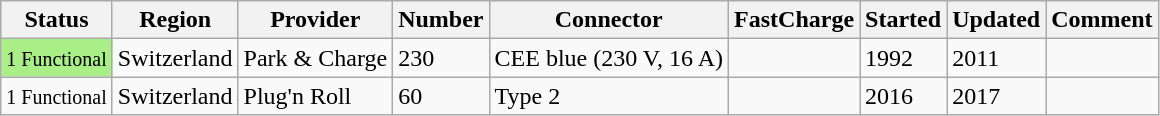<table class="wikitable sortable" style="clear:both;">
<tr>
<th>Status</th>
<th>Region</th>
<th>Provider</th>
<th>Number</th>
<th>Connector</th>
<th>FastCharge</th>
<th>Started</th>
<th>Updated</th>
<th>Comment</th>
</tr>
<tr>
<td style="background: #AE8"><small>1 Functional</small></td>
<td>Switzerland</td>
<td>Park & Charge</td>
<td>230</td>
<td>CEE blue (230 V, 16 A)</td>
<td></td>
<td>1992</td>
<td>2011</td>
<td></td>
</tr>
<tr>
<td><small>1 Functional</small></td>
<td>Switzerland</td>
<td>Plug'n Roll</td>
<td>60</td>
<td>Type 2</td>
<td></td>
<td>2016</td>
<td>2017</td>
<td></td>
</tr>
</table>
